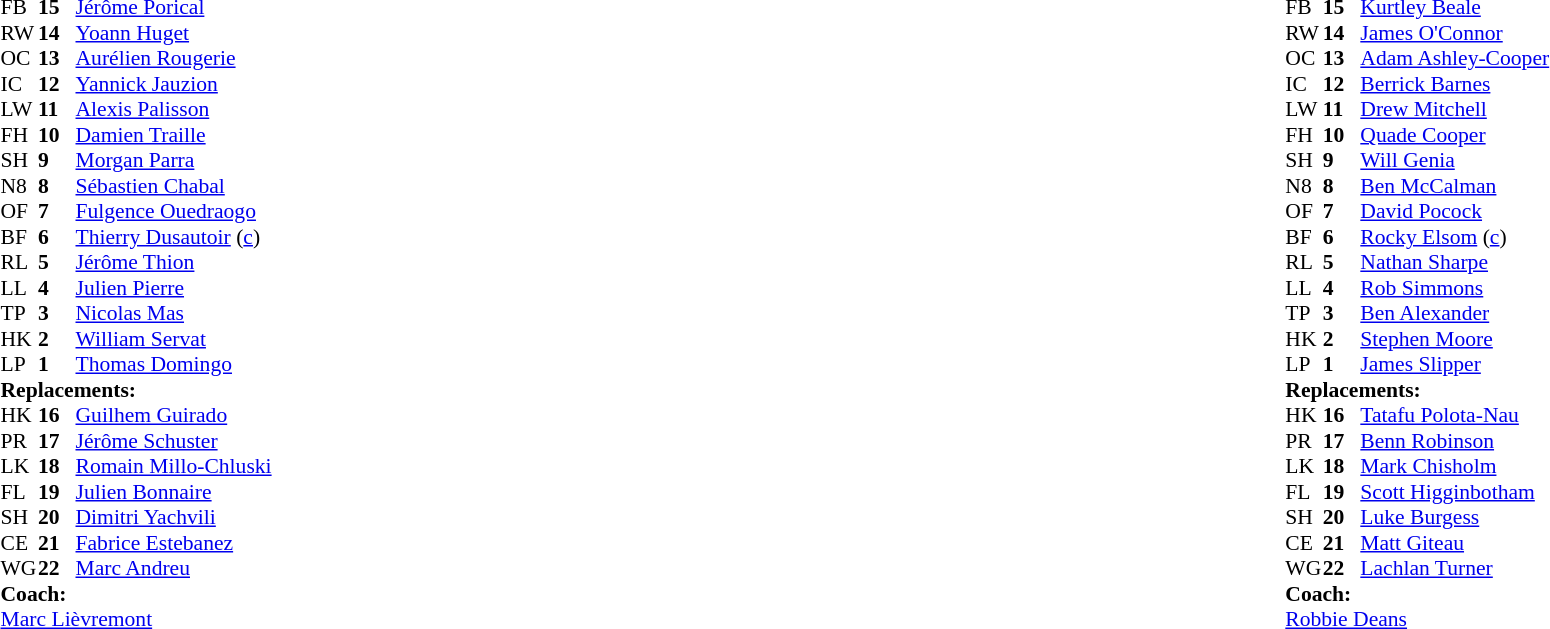<table width="100%">
<tr>
<td valign="top" width="50%"><br><table style="font-size: 90%" cellspacing="0" cellpadding="0">
<tr>
<th width="25"></th>
<th width="25"></th>
</tr>
<tr>
<td>FB</td>
<td><strong>15</strong></td>
<td><a href='#'>Jérôme Porical</a></td>
</tr>
<tr>
<td>RW</td>
<td><strong>14</strong></td>
<td><a href='#'>Yoann Huget</a></td>
</tr>
<tr>
<td>OC</td>
<td><strong>13</strong></td>
<td><a href='#'>Aurélien Rougerie</a></td>
</tr>
<tr>
<td>IC</td>
<td><strong>12</strong></td>
<td><a href='#'>Yannick Jauzion</a></td>
<td></td>
</tr>
<tr>
<td>LW</td>
<td><strong>11</strong></td>
<td><a href='#'>Alexis Palisson</a></td>
<td></td>
</tr>
<tr>
<td>FH</td>
<td><strong>10</strong></td>
<td><a href='#'>Damien Traille</a></td>
</tr>
<tr>
<td>SH</td>
<td><strong>9</strong></td>
<td><a href='#'>Morgan Parra</a></td>
<td></td>
</tr>
<tr>
<td>N8</td>
<td><strong>8</strong></td>
<td><a href='#'>Sébastien Chabal</a></td>
<td></td>
</tr>
<tr>
<td>OF</td>
<td><strong>7</strong></td>
<td><a href='#'>Fulgence Ouedraogo</a></td>
</tr>
<tr>
<td>BF</td>
<td><strong>6</strong></td>
<td><a href='#'>Thierry Dusautoir</a> (<a href='#'>c</a>)</td>
</tr>
<tr>
<td>RL</td>
<td><strong>5</strong></td>
<td><a href='#'>Jérôme Thion</a></td>
<td></td>
</tr>
<tr>
<td>LL</td>
<td><strong>4</strong></td>
<td><a href='#'>Julien Pierre</a></td>
</tr>
<tr>
<td>TP</td>
<td><strong>3</strong></td>
<td><a href='#'>Nicolas Mas</a></td>
</tr>
<tr>
<td>HK</td>
<td><strong>2</strong></td>
<td><a href='#'>William Servat</a></td>
<td></td>
</tr>
<tr>
<td>LP</td>
<td><strong>1</strong></td>
<td><a href='#'>Thomas Domingo</a></td>
<td></td>
</tr>
<tr>
<td colspan="4"><strong>Replacements:</strong></td>
</tr>
<tr>
<td>HK</td>
<td><strong>16</strong></td>
<td><a href='#'>Guilhem Guirado</a></td>
<td></td>
</tr>
<tr>
<td>PR</td>
<td><strong>17</strong></td>
<td><a href='#'>Jérôme Schuster</a></td>
<td></td>
</tr>
<tr>
<td>LK</td>
<td><strong>18</strong></td>
<td><a href='#'>Romain Millo-Chluski</a></td>
<td></td>
</tr>
<tr>
<td>FL</td>
<td><strong>19</strong></td>
<td><a href='#'>Julien Bonnaire</a></td>
<td></td>
</tr>
<tr>
<td>SH</td>
<td><strong>20</strong></td>
<td><a href='#'>Dimitri Yachvili</a></td>
<td></td>
</tr>
<tr>
<td>CE</td>
<td><strong>21</strong></td>
<td><a href='#'>Fabrice Estebanez</a></td>
<td></td>
</tr>
<tr>
<td>WG</td>
<td><strong>22</strong></td>
<td><a href='#'>Marc Andreu</a></td>
<td></td>
</tr>
<tr>
<td colspan="4"><strong>Coach:</strong></td>
</tr>
<tr>
<td colspan="4"> <a href='#'>Marc Lièvremont</a></td>
</tr>
</table>
</td>
<td valign="top" width="50%"><br><table style="font-size: 90%" cellspacing="0" cellpadding="0" align="center">
<tr>
<th width="25"></th>
<th width="25"></th>
</tr>
<tr>
<td>FB</td>
<td><strong>15</strong></td>
<td><a href='#'>Kurtley Beale</a></td>
</tr>
<tr>
<td>RW</td>
<td><strong>14</strong></td>
<td><a href='#'>James O'Connor</a></td>
</tr>
<tr>
<td>OC</td>
<td><strong>13</strong></td>
<td><a href='#'>Adam Ashley-Cooper</a></td>
<td></td>
<td></td>
</tr>
<tr>
<td>IC</td>
<td><strong>12</strong></td>
<td><a href='#'>Berrick Barnes</a></td>
<td></td>
<td></td>
</tr>
<tr>
<td>LW</td>
<td><strong>11</strong></td>
<td><a href='#'>Drew Mitchell</a></td>
</tr>
<tr>
<td>FH</td>
<td><strong>10</strong></td>
<td><a href='#'>Quade Cooper</a></td>
</tr>
<tr>
<td>SH</td>
<td><strong>9</strong></td>
<td><a href='#'>Will Genia</a></td>
<td></td>
<td></td>
</tr>
<tr>
<td>N8</td>
<td><strong>8</strong></td>
<td><a href='#'>Ben McCalman</a></td>
<td></td>
<td></td>
<td></td>
<td></td>
</tr>
<tr>
<td>OF</td>
<td><strong>7</strong></td>
<td><a href='#'>David Pocock</a></td>
</tr>
<tr>
<td>BF</td>
<td><strong>6</strong></td>
<td><a href='#'>Rocky Elsom</a> (<a href='#'>c</a>)</td>
</tr>
<tr>
<td>RL</td>
<td><strong>5</strong></td>
<td><a href='#'>Nathan Sharpe</a></td>
<td></td>
<td></td>
</tr>
<tr>
<td>LL</td>
<td><strong>4</strong></td>
<td><a href='#'>Rob Simmons</a></td>
</tr>
<tr>
<td>TP</td>
<td><strong>3</strong></td>
<td><a href='#'>Ben Alexander</a></td>
<td></td>
<td></td>
</tr>
<tr>
<td>HK</td>
<td><strong>2</strong></td>
<td><a href='#'>Stephen Moore</a></td>
<td></td>
<td></td>
</tr>
<tr>
<td>LP</td>
<td><strong>1</strong></td>
<td><a href='#'>James Slipper</a></td>
</tr>
<tr>
<td colspan="4"><strong>Replacements:</strong></td>
</tr>
<tr>
<td>HK</td>
<td><strong>16</strong></td>
<td><a href='#'>Tatafu Polota-Nau</a></td>
<td></td>
<td></td>
</tr>
<tr>
<td>PR</td>
<td><strong>17</strong></td>
<td><a href='#'>Benn Robinson</a></td>
<td></td>
<td></td>
</tr>
<tr>
<td>LK</td>
<td><strong>18</strong></td>
<td><a href='#'>Mark Chisholm</a></td>
<td></td>
<td></td>
</tr>
<tr>
<td>FL</td>
<td><strong>19</strong></td>
<td><a href='#'>Scott Higginbotham</a></td>
<td></td>
<td></td>
</tr>
<tr>
<td>SH</td>
<td><strong>20</strong></td>
<td><a href='#'>Luke Burgess</a></td>
<td></td>
<td></td>
</tr>
<tr>
<td>CE</td>
<td><strong>21</strong></td>
<td><a href='#'>Matt Giteau</a></td>
<td></td>
<td></td>
</tr>
<tr>
<td>WG</td>
<td><strong>22</strong></td>
<td><a href='#'>Lachlan Turner</a></td>
<td></td>
<td></td>
</tr>
<tr>
<td colspan="4"><strong>Coach:</strong></td>
</tr>
<tr>
<td colspan="4"> <a href='#'>Robbie Deans</a></td>
</tr>
</table>
</td>
</tr>
</table>
